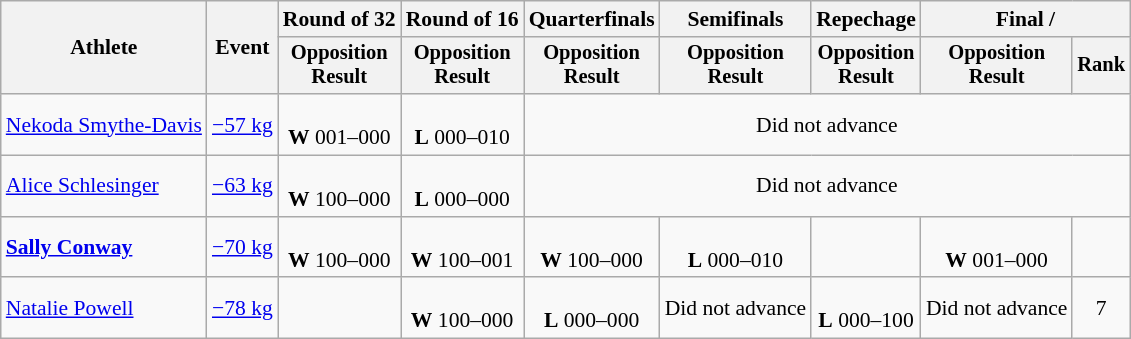<table class="wikitable" style="font-size:90%">
<tr>
<th rowspan="2">Athlete</th>
<th rowspan="2">Event</th>
<th>Round of 32</th>
<th>Round of 16</th>
<th>Quarterfinals</th>
<th>Semifinals</th>
<th>Repechage</th>
<th colspan=2>Final / </th>
</tr>
<tr style="font-size:95%">
<th>Opposition<br>Result</th>
<th>Opposition<br>Result</th>
<th>Opposition<br>Result</th>
<th>Opposition<br>Result</th>
<th>Opposition<br>Result</th>
<th>Opposition<br>Result</th>
<th>Rank</th>
</tr>
<tr align=center>
<td align=left><a href='#'>Nekoda Smythe-Davis</a></td>
<td align=left><a href='#'>−57 kg</a></td>
<td><br><strong>W</strong> 001–000</td>
<td><br><strong>L</strong> 000–010</td>
<td colspan=5>Did not advance</td>
</tr>
<tr align=center>
<td align=left><a href='#'>Alice Schlesinger</a></td>
<td align=left><a href='#'>−63 kg</a></td>
<td><br><strong>W</strong> 100–000</td>
<td><br><strong>L</strong> 000–000 </td>
<td colspan=5>Did not advance</td>
</tr>
<tr align=center>
<td align=left><strong><a href='#'>Sally Conway</a></strong></td>
<td align=left><a href='#'>−70 kg</a></td>
<td><br><strong>W</strong> 100–000</td>
<td><br><strong>W</strong> 100–001</td>
<td><br><strong>W</strong> 100–000</td>
<td><br><strong>L</strong> 000–010</td>
<td></td>
<td><br><strong>W</strong> 001–000</td>
<td></td>
</tr>
<tr align=center>
<td align=left><a href='#'>Natalie Powell</a></td>
<td align=left><a href='#'>−78 kg</a></td>
<td></td>
<td><br><strong>W</strong> 100–000</td>
<td><br><strong>L</strong> 000–000 </td>
<td>Did not advance</td>
<td><br><strong>L</strong> 000–100</td>
<td>Did not advance</td>
<td>7</td>
</tr>
</table>
